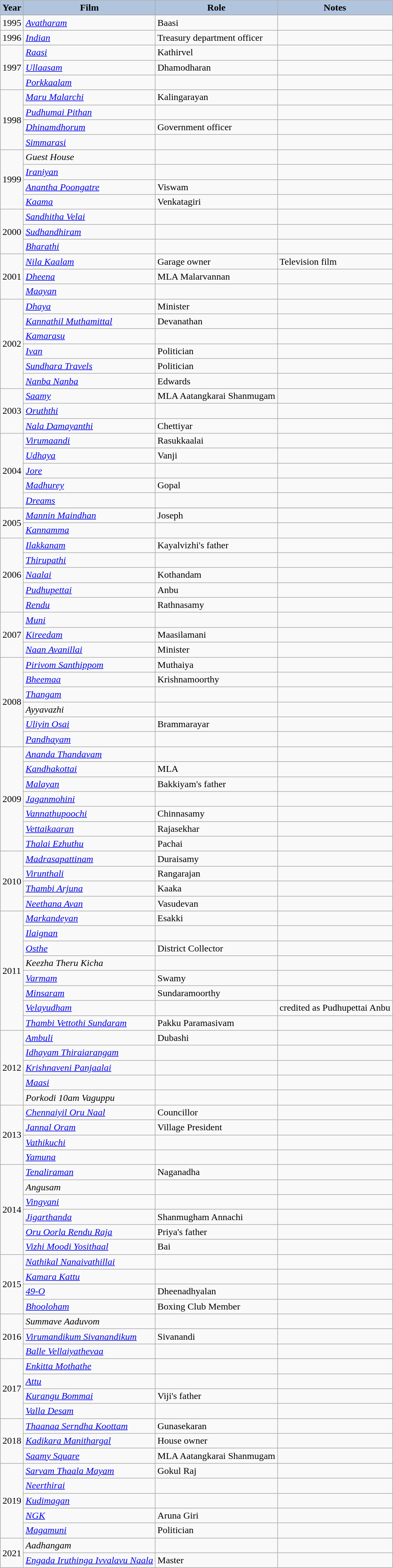<table class="wikitable">
<tr style="text-align:center;">
<th style="background:#B0C4DE;">Year</th>
<th style="background:#B0C4DE;">Film</th>
<th style="background:#B0C4DE;">Role</th>
<th style="background:#B0C4DE;">Notes</th>
</tr>
<tr>
</tr>
<tr>
<td>1995</td>
<td><em><a href='#'>Avatharam</a></em></td>
<td>Baasi</td>
<td></td>
</tr>
<tr>
<td>1996</td>
<td><em><a href='#'>Indian</a></em></td>
<td>Treasury department officer</td>
<td></td>
</tr>
<tr>
<td rowspan="3">1997</td>
<td><em><a href='#'>Raasi</a></em></td>
<td>Kathirvel</td>
<td></td>
</tr>
<tr>
<td><em><a href='#'>Ullaasam</a></em></td>
<td>Dhamodharan</td>
<td></td>
</tr>
<tr>
<td><em><a href='#'>Porkkaalam</a></em></td>
<td></td>
<td></td>
</tr>
<tr>
<td rowspan="4">1998</td>
<td><em><a href='#'>Maru Malarchi</a></em></td>
<td>Kalingarayan</td>
<td></td>
</tr>
<tr>
<td><em><a href='#'>Pudhumai Pithan</a></em></td>
<td></td>
<td></td>
</tr>
<tr>
<td><em><a href='#'>Dhinamdhorum</a></em></td>
<td>Government officer</td>
<td></td>
</tr>
<tr>
<td><em><a href='#'>Simmarasi</a></em></td>
<td></td>
<td></td>
</tr>
<tr>
<td rowspan="4">1999</td>
<td><em>Guest House</em></td>
<td></td>
<td></td>
</tr>
<tr>
<td><em><a href='#'>Iraniyan</a></em></td>
<td></td>
<td></td>
</tr>
<tr>
<td><em><a href='#'>Anantha Poongatre</a></em></td>
<td>Viswam</td>
<td></td>
</tr>
<tr>
<td><em><a href='#'>Kaama</a></em></td>
<td>Venkatagiri</td>
<td></td>
</tr>
<tr>
<td rowspan="3">2000</td>
<td><em><a href='#'>Sandhitha Velai</a></em></td>
<td></td>
<td></td>
</tr>
<tr>
<td><em><a href='#'>Sudhandhiram</a></em></td>
<td></td>
<td></td>
</tr>
<tr>
<td><em><a href='#'>Bharathi</a></em></td>
<td></td>
<td></td>
</tr>
<tr>
<td rowspan="3">2001</td>
<td><em><a href='#'>Nila Kaalam</a></em></td>
<td>Garage owner</td>
<td>Television film</td>
</tr>
<tr>
<td><em><a href='#'>Dheena</a></em></td>
<td>MLA Malarvannan</td>
<td></td>
</tr>
<tr>
<td><em><a href='#'>Maayan</a></em></td>
<td></td>
<td></td>
</tr>
<tr>
<td rowspan="6">2002</td>
<td><em><a href='#'>Dhaya</a></em></td>
<td>Minister</td>
<td></td>
</tr>
<tr>
<td><em><a href='#'>Kannathil Muthamittal</a></em></td>
<td>Devanathan</td>
<td></td>
</tr>
<tr>
<td><em><a href='#'>Kamarasu</a></em></td>
<td></td>
<td></td>
</tr>
<tr>
<td><em><a href='#'>Ivan</a></em></td>
<td>Politician</td>
<td></td>
</tr>
<tr>
<td><em><a href='#'>Sundhara Travels</a></em></td>
<td>Politician</td>
<td></td>
</tr>
<tr>
<td><em><a href='#'>Nanba Nanba</a></em></td>
<td>Edwards</td>
<td></td>
</tr>
<tr>
<td rowspan="3">2003</td>
<td><em><a href='#'>Saamy</a></em></td>
<td>MLA Aatangkarai Shanmugam</td>
<td></td>
</tr>
<tr>
<td><em><a href='#'>Oruththi</a></em></td>
<td></td>
<td></td>
</tr>
<tr>
<td><em><a href='#'>Nala Damayanthi</a></em></td>
<td>Chettiyar</td>
<td></td>
</tr>
<tr>
<td rowspan="5">2004</td>
<td><em><a href='#'>Virumaandi</a></em></td>
<td>Rasukkaalai</td>
<td></td>
</tr>
<tr>
<td><em><a href='#'>Udhaya</a></em></td>
<td>Vanji</td>
<td></td>
</tr>
<tr>
<td><em><a href='#'>Jore</a></em></td>
<td></td>
<td></td>
</tr>
<tr>
<td><em><a href='#'>Madhurey</a></em></td>
<td>Gopal</td>
<td></td>
</tr>
<tr>
<td><em><a href='#'>Dreams</a></em></td>
<td></td>
<td></td>
</tr>
<tr>
</tr>
<tr 2005 || >
</tr>
<tr>
</tr>
<tr>
<td rowspan="2">2005</td>
<td><em><a href='#'>Mannin Maindhan</a></em></td>
<td>Joseph</td>
<td></td>
</tr>
<tr>
<td><em><a href='#'>Kannamma</a></em></td>
<td></td>
<td></td>
</tr>
<tr>
<td rowspan="5">2006</td>
<td><em><a href='#'>Ilakkanam</a></em></td>
<td>Kayalvizhi's father</td>
<td></td>
</tr>
<tr>
<td><em><a href='#'>Thirupathi</a></em></td>
<td></td>
<td></td>
</tr>
<tr>
<td><em><a href='#'>Naalai</a></em></td>
<td>Kothandam</td>
<td></td>
</tr>
<tr>
<td><em><a href='#'>Pudhupettai</a></em></td>
<td>Anbu</td>
<td></td>
</tr>
<tr>
<td><em><a href='#'>Rendu</a></em></td>
<td>Rathnasamy</td>
<td></td>
</tr>
<tr>
<td rowspan="3">2007</td>
<td><em><a href='#'>Muni</a></em></td>
<td></td>
<td></td>
</tr>
<tr>
<td><em><a href='#'>Kireedam</a></em></td>
<td>Maasilamani</td>
<td></td>
</tr>
<tr>
<td><em><a href='#'>Naan Avanillai</a></em></td>
<td>Minister</td>
<td></td>
</tr>
<tr>
<td rowspan="6">2008</td>
<td><em><a href='#'>Pirivom Santhippom</a></em></td>
<td>Muthaiya</td>
<td></td>
</tr>
<tr>
<td><em><a href='#'>Bheemaa</a></em></td>
<td>Krishnamoorthy</td>
<td></td>
</tr>
<tr>
<td><em><a href='#'>Thangam</a></em></td>
<td></td>
<td></td>
</tr>
<tr>
<td><em>Ayyavazhi</em></td>
<td></td>
<td></td>
</tr>
<tr>
<td><em><a href='#'>Uliyin Osai</a></em></td>
<td>Brammarayar</td>
<td></td>
</tr>
<tr>
<td><em><a href='#'>Pandhayam</a></em></td>
<td></td>
<td></td>
</tr>
<tr>
<td rowspan="7">2009</td>
<td><em><a href='#'>Ananda Thandavam</a></em></td>
<td></td>
<td></td>
</tr>
<tr>
<td><em><a href='#'>Kandhakottai</a></em></td>
<td>MLA</td>
<td></td>
</tr>
<tr>
<td><em><a href='#'>Malayan</a></em></td>
<td>Bakkiyam's father</td>
<td></td>
</tr>
<tr>
<td><em><a href='#'>Jaganmohini</a></em></td>
<td></td>
<td></td>
</tr>
<tr>
<td><em><a href='#'>Vannathupoochi</a></em></td>
<td>Chinnasamy</td>
<td></td>
</tr>
<tr>
<td><em><a href='#'>Vettaikaaran</a></em></td>
<td>Rajasekhar</td>
<td></td>
</tr>
<tr>
<td><em><a href='#'>Thalai Ezhuthu</a></em></td>
<td>Pachai</td>
<td></td>
</tr>
<tr>
<td rowspan="4">2010</td>
<td><em><a href='#'>Madrasapattinam</a></em></td>
<td>Duraisamy</td>
<td></td>
</tr>
<tr>
<td><em><a href='#'>Virunthali</a></em></td>
<td>Rangarajan</td>
<td></td>
</tr>
<tr>
<td><em><a href='#'>Thambi Arjuna</a></em></td>
<td>Kaaka</td>
<td></td>
</tr>
<tr>
<td><em><a href='#'>Neethana Avan</a></em></td>
<td>Vasudevan</td>
<td></td>
</tr>
<tr>
<td rowspan="8">2011</td>
<td><em><a href='#'>Markandeyan</a></em></td>
<td>Esakki</td>
<td></td>
</tr>
<tr>
<td><em><a href='#'>Ilaignan</a></em></td>
<td></td>
<td></td>
</tr>
<tr>
<td><em><a href='#'>Osthe</a></em></td>
<td>District Collector</td>
<td></td>
</tr>
<tr>
<td><em>Keezha Theru Kicha</em></td>
<td></td>
<td></td>
</tr>
<tr>
<td><em><a href='#'>Varmam</a></em></td>
<td>Swamy</td>
<td></td>
</tr>
<tr>
<td><em><a href='#'>Minsaram</a></em></td>
<td>Sundaramoorthy</td>
<td></td>
</tr>
<tr>
<td><em><a href='#'>Velayudham</a></em></td>
<td></td>
<td>credited as Pudhupettai Anbu</td>
</tr>
<tr>
<td><em><a href='#'>Thambi Vettothi Sundaram</a></em></td>
<td>Pakku Paramasivam</td>
<td></td>
</tr>
<tr>
<td rowspan="5">2012</td>
<td><em><a href='#'>Ambuli</a></em></td>
<td>Dubashi</td>
<td></td>
</tr>
<tr>
<td><em><a href='#'>Idhayam Thiraiarangam</a></em></td>
<td></td>
<td></td>
</tr>
<tr>
<td><em><a href='#'>Krishnaveni Panjaalai</a></em></td>
<td></td>
<td></td>
</tr>
<tr>
<td><em><a href='#'>Maasi</a></em></td>
<td></td>
<td></td>
</tr>
<tr>
<td><em>Porkodi 10am Vaguppu</em></td>
<td></td>
<td></td>
</tr>
<tr>
<td rowspan="4">2013</td>
<td><em><a href='#'>Chennaiyil Oru Naal</a></em></td>
<td>Councillor</td>
<td></td>
</tr>
<tr>
<td><em><a href='#'>Jannal Oram</a></em></td>
<td>Village President</td>
<td></td>
</tr>
<tr>
<td><em><a href='#'>Vathikuchi</a></em></td>
<td></td>
<td></td>
</tr>
<tr>
<td><em><a href='#'>Yamuna</a></em></td>
<td></td>
<td></td>
</tr>
<tr>
<td rowspan="6">2014</td>
<td><em><a href='#'>Tenaliraman</a></em></td>
<td>Naganadha</td>
<td></td>
</tr>
<tr>
<td><em>Angusam</em></td>
<td></td>
<td></td>
</tr>
<tr>
<td><em><a href='#'>Vingyani</a></em></td>
<td></td>
<td></td>
</tr>
<tr>
<td><em><a href='#'>Jigarthanda</a></em></td>
<td>Shanmugham Annachi</td>
<td></td>
</tr>
<tr>
<td><em><a href='#'>Oru Oorla Rendu Raja</a></em></td>
<td>Priya's father</td>
<td></td>
</tr>
<tr>
<td><em><a href='#'>Vizhi Moodi Yosithaal</a></em></td>
<td>Bai</td>
<td></td>
</tr>
<tr>
<td rowspan="4">2015</td>
<td><em><a href='#'>Nathikal Nanaivathillai</a></em></td>
<td></td>
<td></td>
</tr>
<tr>
<td><em><a href='#'>Kamara Kattu</a></em></td>
<td></td>
<td></td>
</tr>
<tr>
<td><em><a href='#'>49-O</a></em></td>
<td>Dheenadhyalan</td>
<td></td>
</tr>
<tr>
<td><em><a href='#'>Bhooloham</a></em></td>
<td>Boxing Club Member</td>
<td></td>
</tr>
<tr>
<td rowspan="3">2016</td>
<td><em>Summave Aaduvom</em></td>
<td></td>
<td></td>
</tr>
<tr>
<td><em><a href='#'>Virumandikum Sivanandikum</a></em></td>
<td>Sivanandi</td>
<td></td>
</tr>
<tr>
<td><em><a href='#'>Balle Vellaiyathevaa</a></em></td>
<td></td>
<td></td>
</tr>
<tr>
<td rowspan="4">2017</td>
<td><em><a href='#'>Enkitta Mothathe</a></em></td>
<td></td>
<td></td>
</tr>
<tr>
<td><em><a href='#'>Attu</a></em></td>
<td></td>
<td></td>
</tr>
<tr>
<td><em><a href='#'>Kurangu Bommai</a></em></td>
<td>Viji's father</td>
<td></td>
</tr>
<tr>
<td><em><a href='#'>Valla Desam</a></em></td>
<td></td>
<td></td>
</tr>
<tr>
<td rowspan="3">2018</td>
<td><em><a href='#'>Thaanaa Serndha Koottam</a></em></td>
<td>Gunasekaran</td>
<td></td>
</tr>
<tr>
<td><em><a href='#'>Kadikara Manithargal</a></em></td>
<td>House owner</td>
<td></td>
</tr>
<tr>
<td><em><a href='#'>Saamy Square</a></em></td>
<td>MLA Aatangkarai Shanmugam</td>
<td></td>
</tr>
<tr>
<td rowspan="5">2019</td>
<td><em><a href='#'>Sarvam Thaala Mayam</a></em></td>
<td>Gokul Raj</td>
<td></td>
</tr>
<tr>
<td><em><a href='#'>Neerthirai</a></em></td>
<td></td>
<td></td>
</tr>
<tr>
<td><em><a href='#'>Kudimagan</a></em></td>
<td></td>
<td></td>
</tr>
<tr>
<td><em><a href='#'>NGK</a></em></td>
<td>Aruna Giri</td>
<td></td>
</tr>
<tr>
<td><em><a href='#'>Magamuni</a></em></td>
<td>Politician</td>
<td></td>
</tr>
<tr>
<td rowspan="2">2021</td>
<td><em>Aadhangam</em></td>
<td></td>
<td></td>
</tr>
<tr>
<td><em><a href='#'>Engada Iruthinga Ivvalavu Naala</a></em></td>
<td>Master</td>
<td></td>
</tr>
</table>
